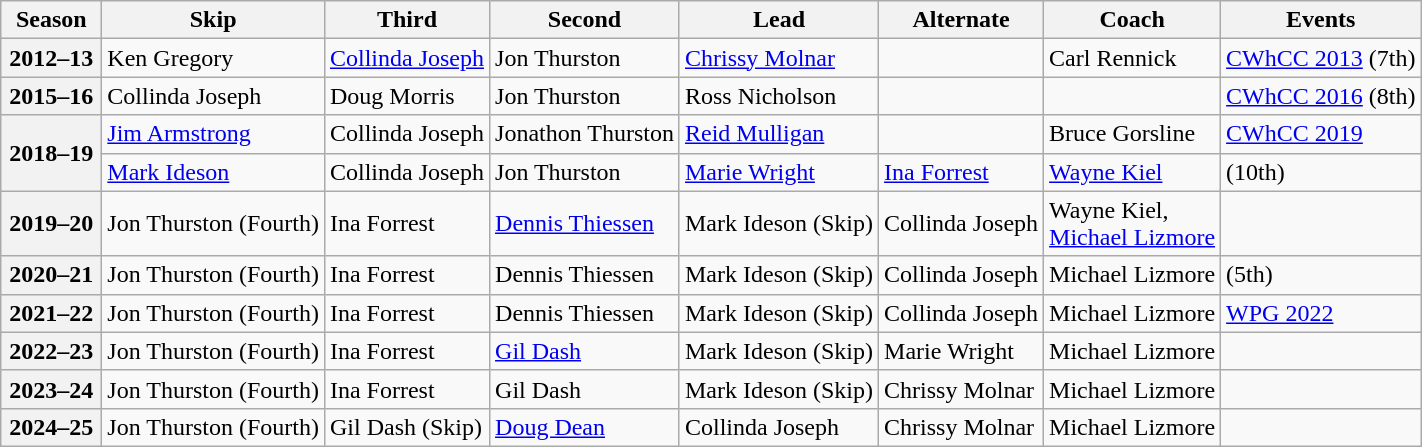<table class="wikitable">
<tr>
<th scope="col" width=60>Season</th>
<th scope="col">Skip</th>
<th scope="col">Third</th>
<th scope="col">Second</th>
<th scope="col">Lead</th>
<th scope="col">Alternate</th>
<th scope="col">Coach</th>
<th scope="col">Events</th>
</tr>
<tr>
<th scope="row">2012–13</th>
<td>Ken Gregory</td>
<td><a href='#'>Collinda Joseph</a></td>
<td>Jon Thurston</td>
<td><a href='#'>Chrissy Molnar</a></td>
<td></td>
<td>Carl Rennick</td>
<td><a href='#'>CWhCC 2013</a> (7th)</td>
</tr>
<tr>
<th scope="row">2015–16</th>
<td>Collinda Joseph</td>
<td>Doug Morris</td>
<td>Jon Thurston</td>
<td>Ross Nicholson</td>
<td></td>
<td></td>
<td><a href='#'>CWhCC 2016</a> (8th)</td>
</tr>
<tr>
<th scope="row" rowspan=2>2018–19</th>
<td><a href='#'>Jim Armstrong</a></td>
<td>Collinda Joseph</td>
<td>Jonathon Thurston</td>
<td><a href='#'>Reid Mulligan</a></td>
<td></td>
<td>Bruce Gorsline</td>
<td><a href='#'>CWhCC 2019</a> </td>
</tr>
<tr>
<td><a href='#'>Mark Ideson</a></td>
<td>Collinda Joseph</td>
<td>Jon Thurston</td>
<td><a href='#'>Marie Wright</a></td>
<td><a href='#'>Ina Forrest</a></td>
<td><a href='#'>Wayne Kiel</a></td>
<td> (10th)</td>
</tr>
<tr>
<th scope="row">2019–20</th>
<td>Jon Thurston (Fourth)</td>
<td>Ina Forrest</td>
<td><a href='#'>Dennis Thiessen</a></td>
<td>Mark Ideson (Skip)</td>
<td>Collinda Joseph</td>
<td>Wayne Kiel,<br><a href='#'>Michael Lizmore</a></td>
<td> </td>
</tr>
<tr>
<th scope="row">2020–21</th>
<td>Jon Thurston (Fourth)</td>
<td>Ina Forrest</td>
<td>Dennis Thiessen</td>
<td>Mark Ideson (Skip)</td>
<td>Collinda Joseph</td>
<td>Michael Lizmore</td>
<td> (5th)</td>
</tr>
<tr>
<th scope="row">2021–22</th>
<td>Jon Thurston (Fourth)</td>
<td>Ina Forrest</td>
<td>Dennis Thiessen</td>
<td>Mark Ideson (Skip)</td>
<td>Collinda Joseph</td>
<td>Michael Lizmore</td>
<td><a href='#'>WPG 2022</a> </td>
</tr>
<tr>
<th scope="row">2022–23</th>
<td>Jon Thurston (Fourth)</td>
<td>Ina Forrest</td>
<td><a href='#'>Gil Dash</a></td>
<td>Mark Ideson (Skip)</td>
<td>Marie Wright</td>
<td>Michael Lizmore</td>
<td> </td>
</tr>
<tr>
<th scope="row">2023–24</th>
<td>Jon Thurston (Fourth)</td>
<td>Ina Forrest</td>
<td>Gil Dash</td>
<td>Mark Ideson (Skip)</td>
<td>Chrissy Molnar</td>
<td>Michael Lizmore</td>
<td> </td>
</tr>
<tr>
<th scope="row">2024–25</th>
<td>Jon Thurston (Fourth)</td>
<td>Gil Dash (Skip)</td>
<td><a href='#'>Doug Dean</a></td>
<td>Collinda Joseph</td>
<td>Chrissy Molnar</td>
<td>Michael Lizmore</td>
<td> </td>
</tr>
</table>
